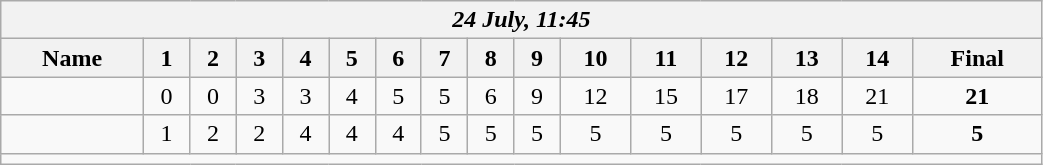<table class=wikitable style="text-align:center; width: 55%">
<tr>
<th colspan=17><em>24 July, 11:45</em></th>
</tr>
<tr>
<th>Name</th>
<th>1</th>
<th>2</th>
<th>3</th>
<th>4</th>
<th>5</th>
<th>6</th>
<th>7</th>
<th>8</th>
<th>9</th>
<th>10</th>
<th>11</th>
<th>12</th>
<th>13</th>
<th>14</th>
<th>Final</th>
</tr>
<tr>
<td align=left><strong></strong></td>
<td>0</td>
<td>0</td>
<td>3</td>
<td>3</td>
<td>4</td>
<td>5</td>
<td>5</td>
<td>6</td>
<td>9</td>
<td>12</td>
<td>15</td>
<td>17</td>
<td>18</td>
<td>21</td>
<td><strong>21</strong></td>
</tr>
<tr>
<td align=left></td>
<td>1</td>
<td>2</td>
<td>2</td>
<td>4</td>
<td>4</td>
<td>4</td>
<td>5</td>
<td>5</td>
<td>5</td>
<td>5</td>
<td>5</td>
<td>5</td>
<td>5</td>
<td>5</td>
<td><strong>5</strong></td>
</tr>
<tr>
<td colspan=17></td>
</tr>
</table>
